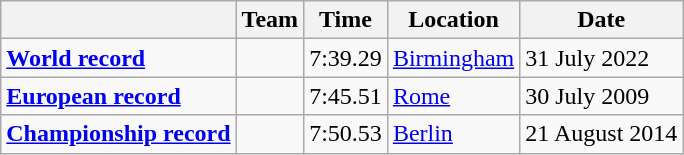<table class=wikitable>
<tr>
<th></th>
<th>Team</th>
<th>Time</th>
<th>Location</th>
<th>Date</th>
</tr>
<tr>
<td><strong><a href='#'>World record</a></strong></td>
<td></td>
<td>7:39.29</td>
<td><a href='#'>Birmingham</a></td>
<td>31 July 2022</td>
</tr>
<tr>
<td><strong><a href='#'>European record</a></strong></td>
<td></td>
<td>7:45.51</td>
<td><a href='#'>Rome</a></td>
<td>30 July 2009</td>
</tr>
<tr>
<td><strong><a href='#'>Championship record</a></strong></td>
<td></td>
<td>7:50.53</td>
<td><a href='#'>Berlin</a></td>
<td>21 August 2014</td>
</tr>
</table>
